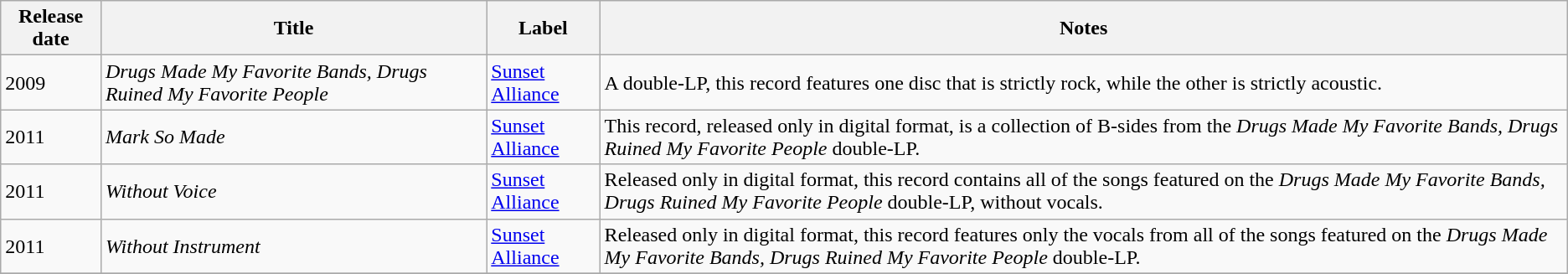<table class="wikitable">
<tr>
<th>Release date</th>
<th>Title</th>
<th>Label</th>
<th>Notes</th>
</tr>
<tr>
<td>2009</td>
<td><em>Drugs Made My Favorite Bands, Drugs Ruined My Favorite People</em></td>
<td><a href='#'>Sunset Alliance</a></td>
<td>A double-LP, this record features one disc that is strictly rock, while the other is strictly acoustic.</td>
</tr>
<tr>
<td>2011</td>
<td><em>Mark So Made</em></td>
<td><a href='#'>Sunset Alliance</a></td>
<td>This record, released only in digital format, is a collection of B-sides from the <em>Drugs Made My Favorite Bands, Drugs Ruined My Favorite People</em> double-LP.</td>
</tr>
<tr>
<td>2011</td>
<td><em>Without Voice</em></td>
<td><a href='#'>Sunset Alliance</a></td>
<td>Released only in digital format, this record contains all of the songs featured on the <em>Drugs Made My Favorite Bands, Drugs Ruined My Favorite People</em> double-LP, without vocals.</td>
</tr>
<tr>
<td>2011</td>
<td><em>Without Instrument</em></td>
<td><a href='#'>Sunset Alliance</a></td>
<td>Released only in digital format, this record features only the vocals from all of the songs featured on the <em>Drugs Made My Favorite Bands, Drugs Ruined My Favorite People</em> double-LP.</td>
</tr>
<tr>
</tr>
</table>
